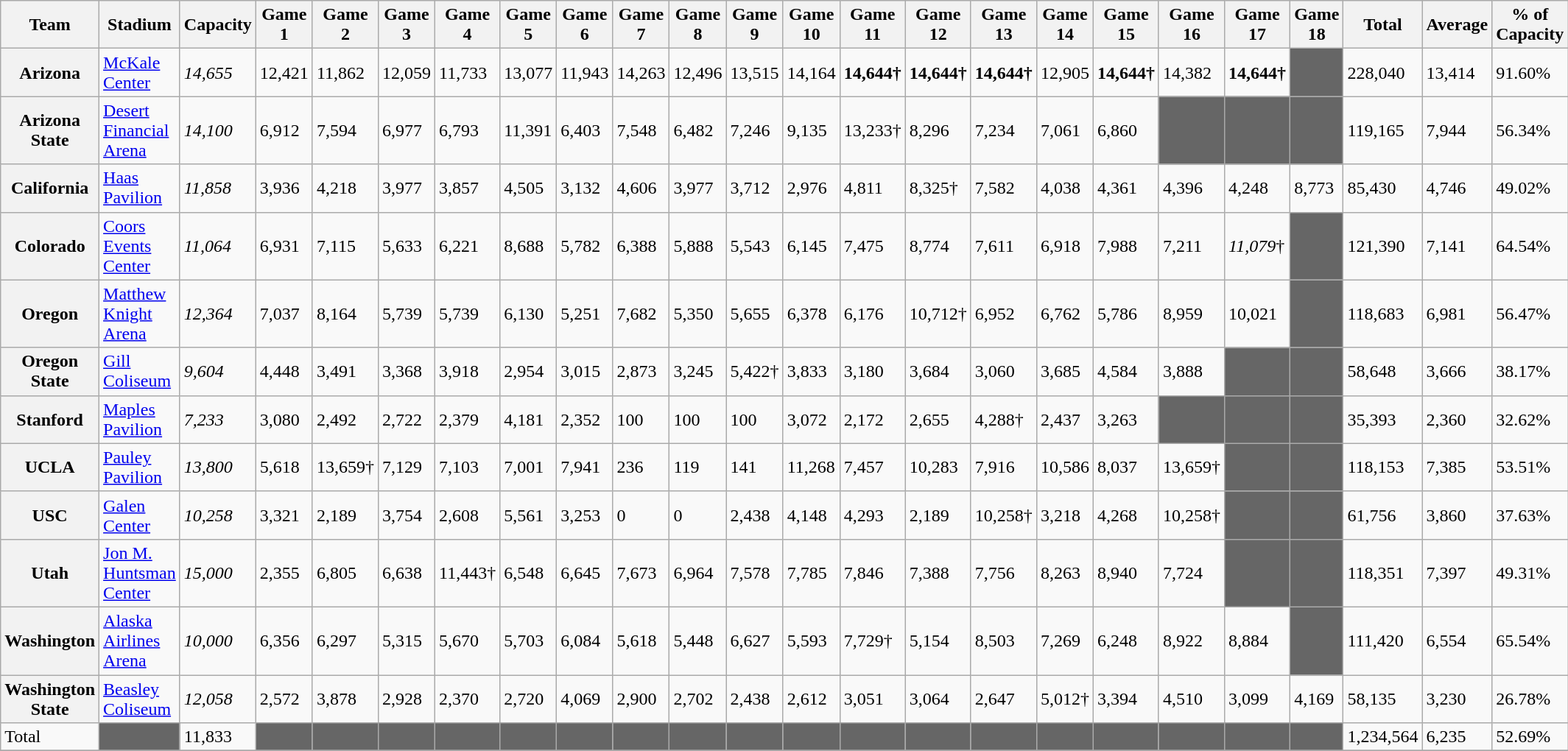<table class="wikitable">
<tr>
<th>Team</th>
<th>Stadium</th>
<th>Capacity</th>
<th>Game 1</th>
<th>Game 2</th>
<th>Game 3</th>
<th>Game 4</th>
<th>Game 5</th>
<th>Game 6</th>
<th>Game 7</th>
<th>Game 8</th>
<th>Game 9</th>
<th>Game 10</th>
<th>Game 11</th>
<th>Game 12</th>
<th>Game 13</th>
<th>Game 14</th>
<th>Game 15</th>
<th>Game 16</th>
<th>Game 17</th>
<th>Game 18</th>
<th>Total</th>
<th>Average</th>
<th>% of Capacity</th>
</tr>
<tr>
<th style=>Arizona</th>
<td><a href='#'>McKale Center</a></td>
<td><em>14,655</em></td>
<td>12,421</td>
<td>11,862</td>
<td>12,059</td>
<td>11,733</td>
<td>13,077</td>
<td>11,943</td>
<td>14,263</td>
<td>12,496</td>
<td>13,515</td>
<td>14,164</td>
<td><strong>14,644†</strong></td>
<td><strong>14,644†</strong></td>
<td><strong>14,644†</strong></td>
<td>12,905</td>
<td><strong>14,644†</strong></td>
<td>14,382</td>
<td><strong>14,644†</strong></td>
<td style="background:#666666;"></td>
<td>228,040</td>
<td>13,414</td>
<td>91.60%</td>
</tr>
<tr>
<th style=>Arizona State</th>
<td><a href='#'>Desert Financial Arena</a></td>
<td><em>14,100</em></td>
<td>6,912</td>
<td>7,594</td>
<td>6,977</td>
<td>6,793</td>
<td>11,391</td>
<td>6,403</td>
<td>7,548</td>
<td>6,482</td>
<td>7,246</td>
<td>9,135</td>
<td>13,233†</td>
<td>8,296</td>
<td>7,234</td>
<td>7,061</td>
<td>6,860</td>
<td style="background:#666666;"></td>
<td style="background:#666666;"></td>
<td style="background:#666666;"></td>
<td>119,165</td>
<td>7,944</td>
<td>56.34%</td>
</tr>
<tr>
<th style=>California</th>
<td><a href='#'>Haas Pavilion</a></td>
<td><em>11,858</em></td>
<td>3,936</td>
<td>4,218</td>
<td>3,977</td>
<td>3,857</td>
<td>4,505</td>
<td>3,132</td>
<td>4,606</td>
<td>3,977</td>
<td>3,712</td>
<td>2,976</td>
<td>4,811</td>
<td>8,325†</td>
<td>7,582</td>
<td>4,038</td>
<td>4,361</td>
<td>4,396</td>
<td>4,248</td>
<td>8,773</td>
<td>85,430</td>
<td>4,746</td>
<td>49.02%</td>
</tr>
<tr>
<th style=>Colorado</th>
<td><a href='#'>Coors Events Center</a></td>
<td><em>11,064</em></td>
<td>6,931</td>
<td>7,115</td>
<td>5,633</td>
<td>6,221</td>
<td>8,688</td>
<td>5,782</td>
<td>6,388</td>
<td>5,888</td>
<td>5,543</td>
<td>6,145</td>
<td>7,475</td>
<td>8,774</td>
<td>7,611</td>
<td>6,918</td>
<td>7,988</td>
<td>7,211</td>
<td><em>11,079</em>†</td>
<td style="background:#666666;"></td>
<td>121,390</td>
<td>7,141</td>
<td>64.54%</td>
</tr>
<tr>
<th style=>Oregon</th>
<td><a href='#'>Matthew Knight Arena</a></td>
<td><em>12,364</em></td>
<td>7,037</td>
<td>8,164</td>
<td>5,739</td>
<td>5,739</td>
<td>6,130</td>
<td>5,251</td>
<td>7,682</td>
<td>5,350</td>
<td>5,655</td>
<td>6,378</td>
<td>6,176</td>
<td>10,712†</td>
<td>6,952</td>
<td>6,762</td>
<td>5,786</td>
<td>8,959</td>
<td>10,021</td>
<td style="background:#666666;"></td>
<td>118,683</td>
<td>6,981</td>
<td>56.47%</td>
</tr>
<tr>
<th style=>Oregon State</th>
<td><a href='#'>Gill Coliseum</a></td>
<td><em>9,604</em></td>
<td>4,448</td>
<td>3,491</td>
<td>3,368</td>
<td>3,918</td>
<td>2,954</td>
<td>3,015</td>
<td>2,873</td>
<td>3,245</td>
<td>5,422†</td>
<td>3,833</td>
<td>3,180</td>
<td>3,684</td>
<td>3,060</td>
<td>3,685</td>
<td>4,584</td>
<td>3,888</td>
<td style="background:#666666;"></td>
<td style="background:#666666;"></td>
<td>58,648</td>
<td>3,666</td>
<td>38.17%</td>
</tr>
<tr>
<th style=>Stanford</th>
<td><a href='#'>Maples Pavilion</a></td>
<td><em>7,233</em></td>
<td>3,080</td>
<td>2,492</td>
<td>2,722</td>
<td>2,379</td>
<td>4,181</td>
<td>2,352</td>
<td>100</td>
<td>100</td>
<td>100</td>
<td>3,072</td>
<td>2,172</td>
<td>2,655</td>
<td>4,288†</td>
<td>2,437</td>
<td>3,263</td>
<td style="background:#666666;"></td>
<td style="background:#666666;"></td>
<td style="background:#666666;"></td>
<td>35,393</td>
<td>2,360</td>
<td>32.62%</td>
</tr>
<tr>
<th style=>UCLA</th>
<td><a href='#'>Pauley Pavilion</a></td>
<td><em>13,800</em></td>
<td>5,618</td>
<td>13,659†</td>
<td>7,129</td>
<td>7,103</td>
<td>7,001</td>
<td>7,941</td>
<td>236</td>
<td>119</td>
<td>141</td>
<td>11,268</td>
<td>7,457</td>
<td>10,283</td>
<td>7,916</td>
<td>10,586</td>
<td>8,037</td>
<td>13,659†</td>
<td style="background:#666666;"></td>
<td style="background:#666666;"></td>
<td>118,153</td>
<td>7,385</td>
<td>53.51%</td>
</tr>
<tr>
<th style=>USC</th>
<td><a href='#'>Galen Center</a></td>
<td><em>10,258</em></td>
<td>3,321</td>
<td>2,189</td>
<td>3,754</td>
<td>2,608</td>
<td>5,561</td>
<td>3,253</td>
<td>0</td>
<td>0</td>
<td>2,438</td>
<td>4,148</td>
<td>4,293</td>
<td>2,189</td>
<td>10,258†</td>
<td>3,218</td>
<td>4,268</td>
<td>10,258†</td>
<td style="background:#666666;"></td>
<td style="background:#666666;"></td>
<td>61,756</td>
<td>3,860</td>
<td>37.63%</td>
</tr>
<tr>
<th style=>Utah</th>
<td><a href='#'>Jon M. Huntsman Center</a></td>
<td><em>15,000</em></td>
<td>2,355</td>
<td>6,805</td>
<td>6,638</td>
<td>11,443†</td>
<td>6,548</td>
<td>6,645</td>
<td>7,673</td>
<td>6,964</td>
<td>7,578</td>
<td>7,785</td>
<td>7,846</td>
<td>7,388</td>
<td>7,756</td>
<td>8,263</td>
<td>8,940</td>
<td>7,724</td>
<td style="background:#666666;"></td>
<td style="background:#666666;"></td>
<td>118,351</td>
<td>7,397</td>
<td>49.31%</td>
</tr>
<tr>
<th style=>Washington</th>
<td><a href='#'>Alaska Airlines Arena</a></td>
<td><em>10,000</em></td>
<td>6,356</td>
<td>6,297</td>
<td>5,315</td>
<td>5,670</td>
<td>5,703</td>
<td>6,084</td>
<td>5,618</td>
<td>5,448</td>
<td>6,627</td>
<td>5,593</td>
<td>7,729†</td>
<td>5,154</td>
<td>8,503</td>
<td>7,269</td>
<td>6,248</td>
<td>8,922</td>
<td>8,884</td>
<td style="background:#666666;"></td>
<td>111,420</td>
<td>6,554</td>
<td>65.54%</td>
</tr>
<tr>
<th style=>Washington State</th>
<td><a href='#'>Beasley Coliseum</a></td>
<td><em>12,058</em></td>
<td>2,572</td>
<td>3,878</td>
<td>2,928</td>
<td>2,370</td>
<td>2,720</td>
<td>4,069</td>
<td>2,900</td>
<td>2,702</td>
<td>2,438</td>
<td>2,612</td>
<td>3,051</td>
<td>3,064</td>
<td>2,647</td>
<td>5,012†</td>
<td>3,394</td>
<td>4,510</td>
<td>3,099</td>
<td>4,169</td>
<td>58,135</td>
<td>3,230</td>
<td>26.78%</td>
</tr>
<tr>
<td>Total</td>
<td style="background:#666666;"></td>
<td>11,833</td>
<td style="background:#666666;"></td>
<td style="background:#666666;"></td>
<td style="background:#666666;"></td>
<td style="background:#666666;"></td>
<td style="background:#666666;"></td>
<td style="background:#666666;"></td>
<td style="background:#666666;"></td>
<td style="background:#666666;"></td>
<td style="background:#666666;"></td>
<td style="background:#666666;"></td>
<td style="background:#666666;"></td>
<td style="background:#666666;"></td>
<td style="background:#666666;"></td>
<td style="background:#666666;"></td>
<td style="background:#666666;"></td>
<td style="background:#666666;"></td>
<td style="background:#666666;"></td>
<td style="background:#666666;"></td>
<td>1,234,564</td>
<td>6,235</td>
<td>52.69%</td>
</tr>
<tr>
</tr>
</table>
